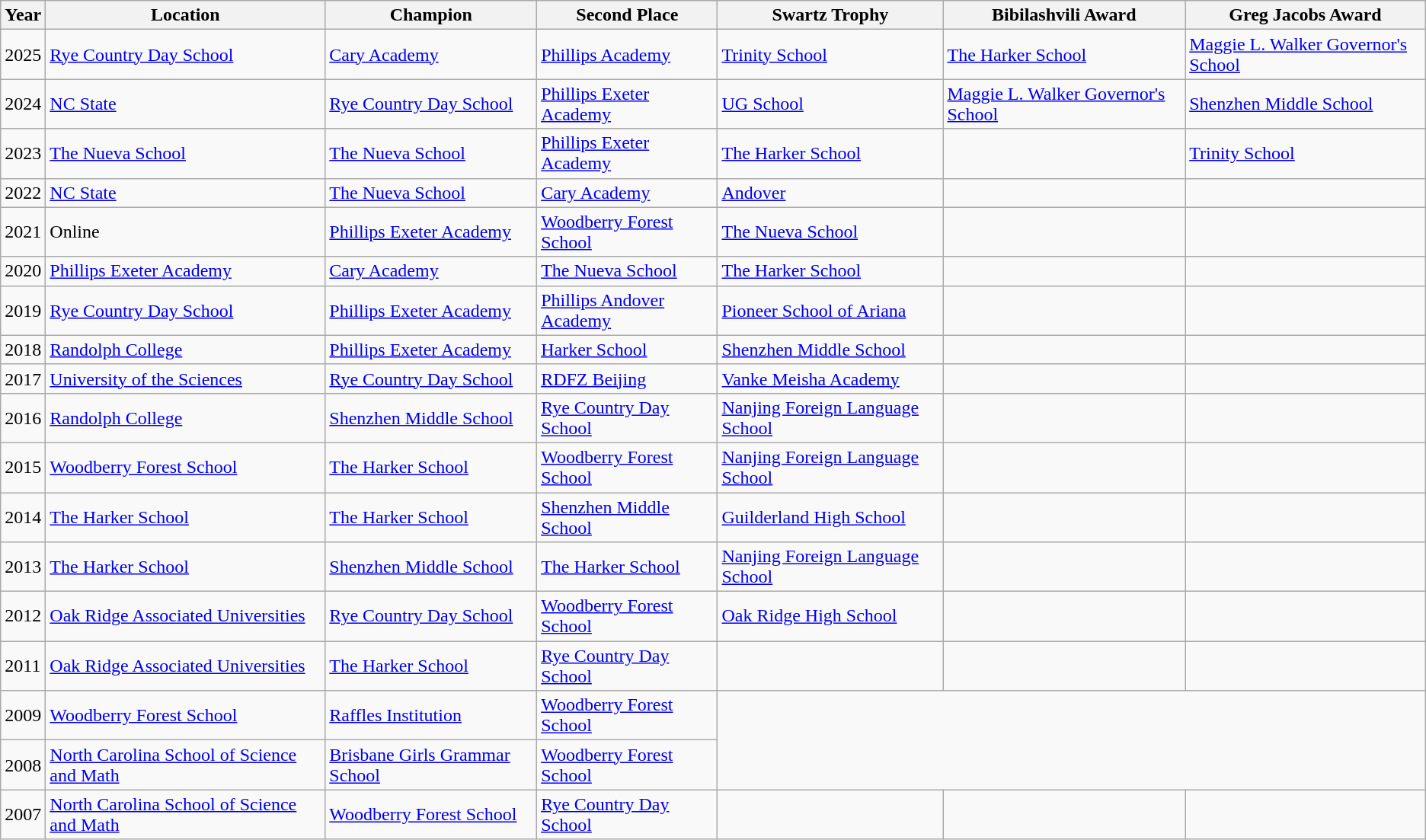<table class="wikitable sortable">
<tr>
<th>Year</th>
<th>Location</th>
<th>Champion</th>
<th>Second Place</th>
<th>Swartz Trophy</th>
<th>Bibilashvili Award</th>
<th>Greg Jacobs Award</th>
</tr>
<tr>
<td>2025</td>
<td><a href='#'>Rye Country Day School</a></td>
<td><a href='#'>Cary Academy</a></td>
<td><a href='#'>Phillips Academy</a></td>
<td><a href='#'>Trinity School</a></td>
<td><a href='#'>The Harker School</a></td>
<td><a href='#'>Maggie L. Walker Governor's School</a></td>
</tr>
<tr>
<td>2024</td>
<td><a href='#'>NC State</a></td>
<td><a href='#'>Rye Country Day School</a></td>
<td><a href='#'>Phillips Exeter Academy</a></td>
<td><a href='#'>UG School</a></td>
<td><a href='#'>Maggie L. Walker Governor's School</a></td>
<td><a href='#'>Shenzhen Middle School</a></td>
</tr>
<tr>
<td>2023</td>
<td><a href='#'>The Nueva School</a></td>
<td><a href='#'>The Nueva School</a></td>
<td><a href='#'>Phillips Exeter Academy</a></td>
<td><a href='#'>The Harker School</a></td>
<td></td>
<td><a href='#'>Trinity School</a></td>
</tr>
<tr>
<td>2022</td>
<td><a href='#'>NC State</a></td>
<td><a href='#'>The Nueva School</a></td>
<td><a href='#'>Cary Academy</a></td>
<td><a href='#'>Andover</a></td>
<td></td>
<td></td>
</tr>
<tr>
<td>2021</td>
<td>Online</td>
<td><a href='#'>Phillips Exeter Academy</a></td>
<td><a href='#'>Woodberry Forest School</a></td>
<td><a href='#'>The Nueva School</a></td>
<td></td>
<td></td>
</tr>
<tr>
<td>2020</td>
<td><a href='#'>Phillips Exeter Academy</a></td>
<td><a href='#'>Cary Academy</a></td>
<td><a href='#'>The Nueva School</a></td>
<td><a href='#'>The Harker School</a></td>
<td></td>
<td></td>
</tr>
<tr>
<td>2019 </td>
<td><a href='#'>Rye Country Day School</a></td>
<td><a href='#'>Phillips Exeter Academy</a></td>
<td><a href='#'>Phillips Andover Academy</a></td>
<td><a href='#'>Pioneer School of Ariana</a></td>
<td></td>
<td></td>
</tr>
<tr>
<td>2018 </td>
<td><a href='#'>Randolph College</a></td>
<td><a href='#'>Phillips Exeter Academy</a></td>
<td><a href='#'>Harker School</a></td>
<td><a href='#'>Shenzhen Middle School</a></td>
<td></td>
<td></td>
</tr>
<tr>
<td>2017</td>
<td><a href='#'>University of the Sciences</a></td>
<td><a href='#'>Rye Country Day School</a></td>
<td><a href='#'>RDFZ Beijing</a></td>
<td><a href='#'>Vanke Meisha Academy</a></td>
<td></td>
<td></td>
</tr>
<tr>
<td>2016 </td>
<td><a href='#'>Randolph College</a></td>
<td><a href='#'>Shenzhen Middle School</a></td>
<td><a href='#'>Rye Country Day School</a></td>
<td><a href='#'>Nanjing Foreign Language School</a></td>
<td></td>
<td></td>
</tr>
<tr>
<td>2015</td>
<td><a href='#'>Woodberry Forest School</a></td>
<td><a href='#'>The Harker School</a></td>
<td><a href='#'>Woodberry Forest School</a></td>
<td><a href='#'>Nanjing Foreign Language School</a></td>
<td></td>
<td></td>
</tr>
<tr>
<td>2014</td>
<td><a href='#'>The Harker School</a></td>
<td><a href='#'>The Harker School</a></td>
<td><a href='#'>Shenzhen Middle School</a></td>
<td><a href='#'>Guilderland High School</a></td>
<td></td>
<td></td>
</tr>
<tr>
<td>2013 </td>
<td><a href='#'>The Harker School</a></td>
<td><a href='#'>Shenzhen Middle School</a></td>
<td><a href='#'>The Harker School</a></td>
<td><a href='#'>Nanjing Foreign Language School</a></td>
<td></td>
<td></td>
</tr>
<tr>
<td>2012 </td>
<td><a href='#'>Oak Ridge Associated Universities</a></td>
<td><a href='#'>Rye Country Day School</a></td>
<td><a href='#'>Woodberry Forest School</a></td>
<td><a href='#'>Oak Ridge High School</a></td>
<td></td>
<td></td>
</tr>
<tr>
<td>2011</td>
<td><a href='#'>Oak Ridge Associated Universities</a></td>
<td><a href='#'>The Harker School</a></td>
<td><a href='#'>Rye Country Day School</a></td>
<td></td>
<td></td>
<td></td>
</tr>
<tr>
<td>2009 </td>
<td><a href='#'>Woodberry Forest School</a></td>
<td><a href='#'>Raffles Institution</a></td>
<td><a href='#'>Woodberry Forest School</a></td>
</tr>
<tr>
<td>2008 </td>
<td><a href='#'>North Carolina School of Science and Math</a></td>
<td><a href='#'>Brisbane Girls Grammar School</a></td>
<td><a href='#'>Woodberry Forest School</a></td>
</tr>
<tr>
<td>2007 </td>
<td><a href='#'>North Carolina School of Science and Math</a></td>
<td><a href='#'>Woodberry Forest School</a></td>
<td><a href='#'>Rye Country Day School</a></td>
<td></td>
<td></td>
<td></td>
</tr>
</table>
